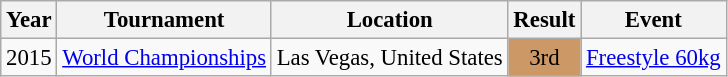<table class="wikitable" style="font-size:95%;">
<tr>
<th>Year</th>
<th>Tournament</th>
<th>Location</th>
<th>Result</th>
<th>Event</th>
</tr>
<tr>
<td>2015</td>
<td><a href='#'>World Championships</a></td>
<td>Las Vegas, United States</td>
<td align="center" bgcolor="cc9966">3rd</td>
<td><a href='#'>Freestyle 60kg</a></td>
</tr>
</table>
